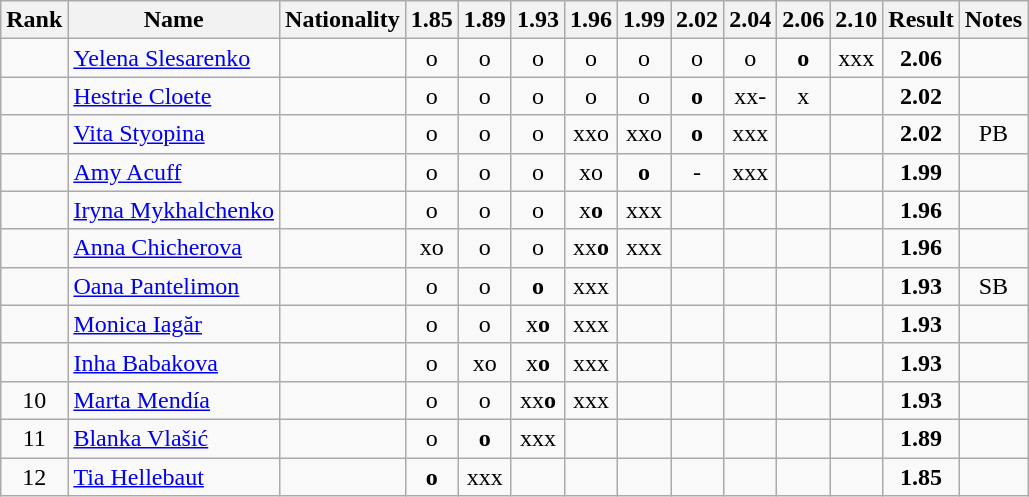<table class="wikitable sortable" style="text-align: center">
<tr>
<th>Rank</th>
<th>Name</th>
<th>Nationality</th>
<th>1.85</th>
<th>1.89</th>
<th>1.93</th>
<th>1.96</th>
<th>1.99</th>
<th>2.02</th>
<th>2.04</th>
<th>2.06</th>
<th>2.10</th>
<th>Result</th>
<th>Notes</th>
</tr>
<tr>
<td></td>
<td align="left"><a href='#'>Yelena Slesarenko</a></td>
<td align="left"></td>
<td>o</td>
<td>o</td>
<td>o</td>
<td>o</td>
<td>o</td>
<td>o</td>
<td>o</td>
<td><strong>o</strong></td>
<td>xxx</td>
<td><strong>2.06</strong></td>
<td></td>
</tr>
<tr>
<td></td>
<td align="left"><a href='#'>Hestrie Cloete</a></td>
<td align="left"></td>
<td>o</td>
<td>o</td>
<td>o</td>
<td>o</td>
<td>o</td>
<td><strong>o</strong></td>
<td>xx-</td>
<td>x</td>
<td></td>
<td><strong>2.02</strong></td>
<td></td>
</tr>
<tr>
<td></td>
<td align="left"><a href='#'>Vita Styopina</a></td>
<td align="left"></td>
<td>o</td>
<td>o</td>
<td>o</td>
<td>xxo</td>
<td>xxo</td>
<td><strong>o</strong></td>
<td>xxx</td>
<td></td>
<td></td>
<td><strong>2.02</strong></td>
<td>PB</td>
</tr>
<tr>
<td></td>
<td align="left"><a href='#'>Amy Acuff</a></td>
<td align="left"></td>
<td>o</td>
<td>o</td>
<td>o</td>
<td>xo</td>
<td><strong>o</strong></td>
<td>-</td>
<td>xxx</td>
<td></td>
<td></td>
<td><strong>1.99</strong></td>
<td></td>
</tr>
<tr>
<td></td>
<td align="left"><a href='#'>Iryna Mykhalchenko</a></td>
<td align="left"></td>
<td>o</td>
<td>o</td>
<td>o</td>
<td>x<strong>o</strong></td>
<td>xxx</td>
<td></td>
<td></td>
<td></td>
<td></td>
<td><strong>1.96</strong></td>
<td></td>
</tr>
<tr>
<td></td>
<td align="left"><a href='#'>Anna Chicherova</a></td>
<td align="left"></td>
<td>xo</td>
<td>o</td>
<td>o</td>
<td>xx<strong>o</strong></td>
<td>xxx</td>
<td></td>
<td></td>
<td></td>
<td></td>
<td><strong>1.96</strong></td>
<td></td>
</tr>
<tr>
<td></td>
<td align="left"><a href='#'>Oana Pantelimon</a></td>
<td align="left"></td>
<td>o</td>
<td>o</td>
<td><strong>o</strong></td>
<td>xxx</td>
<td></td>
<td></td>
<td></td>
<td></td>
<td></td>
<td><strong>1.93</strong></td>
<td>SB</td>
</tr>
<tr>
<td></td>
<td align="left"><a href='#'>Monica Iagăr</a></td>
<td align="left"></td>
<td>o</td>
<td>o</td>
<td>x<strong>o</strong></td>
<td>xxx</td>
<td></td>
<td></td>
<td></td>
<td></td>
<td></td>
<td><strong>1.93</strong></td>
<td></td>
</tr>
<tr>
<td></td>
<td align="left"><a href='#'>Inha Babakova</a></td>
<td align="left"></td>
<td>o</td>
<td>xo</td>
<td>x<strong>o</strong></td>
<td>xxx</td>
<td></td>
<td></td>
<td></td>
<td></td>
<td></td>
<td><strong>1.93</strong></td>
<td></td>
</tr>
<tr>
<td>10</td>
<td align="left"><a href='#'>Marta Mendía</a></td>
<td align="left"></td>
<td>o</td>
<td>o</td>
<td>xx<strong>o</strong></td>
<td>xxx</td>
<td></td>
<td></td>
<td></td>
<td></td>
<td></td>
<td><strong>1.93</strong></td>
<td></td>
</tr>
<tr>
<td>11</td>
<td align="left"><a href='#'>Blanka Vlašić</a></td>
<td align="left"></td>
<td>o</td>
<td><strong>o</strong></td>
<td>xxx</td>
<td></td>
<td></td>
<td></td>
<td></td>
<td></td>
<td></td>
<td><strong>1.89</strong></td>
<td></td>
</tr>
<tr>
<td>12</td>
<td align="left"><a href='#'>Tia Hellebaut</a></td>
<td align="left"></td>
<td><strong>o</strong></td>
<td>xxx</td>
<td></td>
<td></td>
<td></td>
<td></td>
<td></td>
<td></td>
<td></td>
<td><strong>1.85</strong></td>
<td></td>
</tr>
</table>
